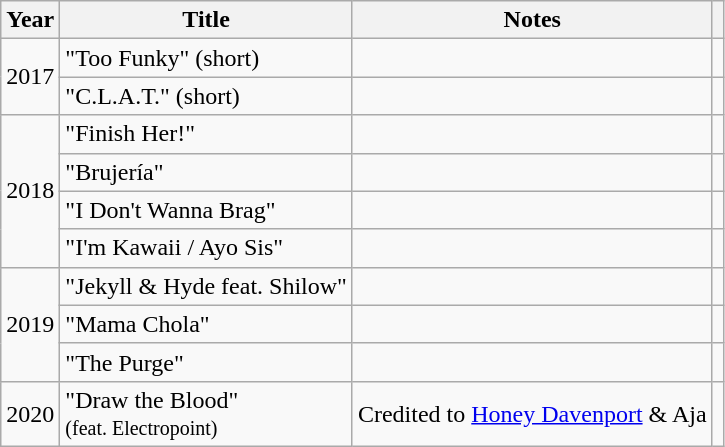<table class="wikitable plainrowheaders sortable">
<tr>
<th>Year</th>
<th>Title</th>
<th class="unsortable">Notes</th>
<th rowspan="1"  style="text-align: center;" class="unsortable"></th>
</tr>
<tr>
<td rowspan="2">2017</td>
<td>"Too Funky" (short)</td>
<td></td>
<td style="text-align: center;"></td>
</tr>
<tr>
<td>"C.L.A.T." (short)</td>
<td></td>
<td style="text-align: center;"></td>
</tr>
<tr>
<td rowspan="4">2018</td>
<td>"Finish Her!"</td>
<td></td>
<td style="text-align: center;"></td>
</tr>
<tr>
<td>"Brujería"</td>
<td></td>
<td style="text-align: center;"></td>
</tr>
<tr>
<td>"I Don't Wanna Brag"</td>
<td></td>
<td style="text-align: center;"></td>
</tr>
<tr>
<td>"I'm Kawaii / Ayo Sis"</td>
<td></td>
<td style="text-align: center;"></td>
</tr>
<tr>
<td rowspan="3">2019</td>
<td>"Jekyll & Hyde feat. Shilow"</td>
<td></td>
<td style="text-align: center;"></td>
</tr>
<tr>
<td>"Mama Chola"</td>
<td></td>
<td style="text-align: center;"></td>
</tr>
<tr>
<td>"The Purge"</td>
<td></td>
<td style="text-align: center;"></td>
</tr>
<tr>
<td rowspan="1">2020</td>
<td>"Draw the Blood"<br><small>(feat. Electropoint)</small></td>
<td rowspan="1">Credited to <a href='#'>Honey Davenport</a> & Aja</td>
<td style="text-align: center;"></td>
</tr>
</table>
